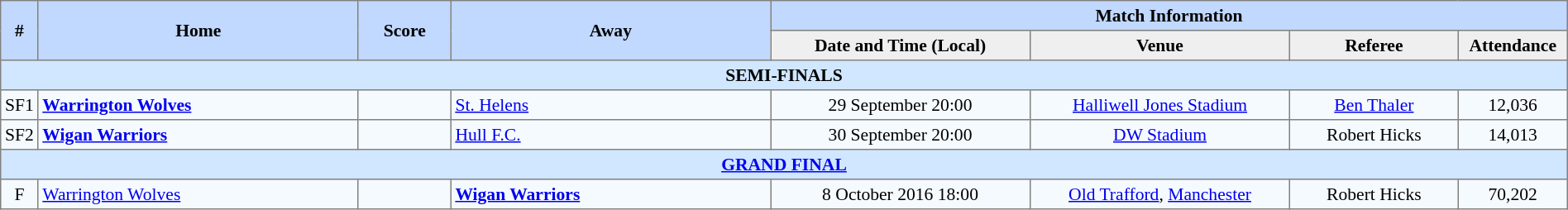<table border="1" cellpadding="3" cellspacing="0" style="border-collapse:collapse; font-size:90%; text-align:center; width:100%;">
<tr style="background:#c1d8ff;">
<th rowspan="2">#</th>
<th rowspan="2" style="width:21%;">Home</th>
<th rowspan="2" style="width:6%;">Score</th>
<th rowspan="2" style="width:21%;">Away</th>
<th colspan=6>Match Information</th>
</tr>
<tr style="background:#efefef;">
<th width=17%>Date and Time (Local)</th>
<th width=17%>Venue</th>
<th width=11%>Referee</th>
<th width=7%>Attendance</th>
</tr>
<tr style="background:#d0e7ff;">
<td colspan=8><strong>SEMI-FINALS</strong></td>
</tr>
<tr style="background:#f5faff;">
<td>SF1</td>
<td align=left><strong> <a href='#'>Warrington Wolves</a></strong></td>
<td></td>
<td align=left> <a href='#'>St. Helens</a></td>
<td>29 September 20:00</td>
<td><a href='#'>Halliwell Jones Stadium</a></td>
<td><a href='#'>Ben Thaler</a></td>
<td>12,036</td>
</tr>
<tr style="background:#f5faff;">
<td>SF2</td>
<td align=left><strong> <a href='#'>Wigan Warriors</a></strong></td>
<td></td>
<td align=left> <a href='#'>Hull F.C.</a></td>
<td>30 September 20:00</td>
<td><a href='#'>DW Stadium</a></td>
<td>Robert Hicks</td>
<td>14,013</td>
</tr>
<tr style="background:#d0e7ff;">
<td colspan=8><strong><a href='#'>GRAND FINAL</a></strong></td>
</tr>
<tr style="background:#f5faff;">
<td>F</td>
<td align=left> <a href='#'>Warrington Wolves</a></td>
<td></td>
<td align=left><strong> <a href='#'>Wigan Warriors</a></strong></td>
<td>8 October 2016 18:00</td>
<td><a href='#'>Old Trafford</a>, <a href='#'>Manchester</a></td>
<td>Robert Hicks</td>
<td>70,202</td>
</tr>
</table>
